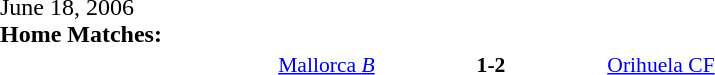<table width=100% cellspacing=1>
<tr>
<th width=20%></th>
<th width=12%></th>
<th width=20%></th>
<th></th>
</tr>
<tr>
<td>June 18, 2006<br><strong>Home Matches:</strong></td>
</tr>
<tr style=font-size:90%>
<td align=right><a href='#'>Mallorca <em>B</em></a></td>
<td align=center><strong>1-2</strong></td>
<td><a href='#'>Orihuela CF</a></td>
</tr>
</table>
